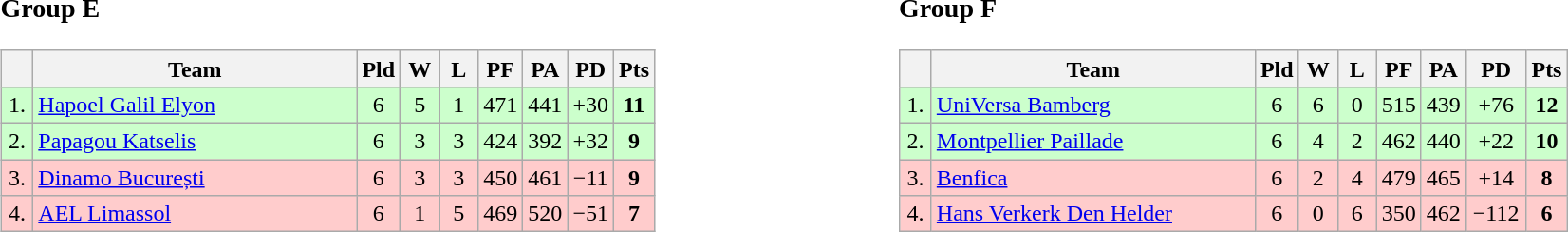<table>
<tr>
<td style="vertical-align:top; width:33%;"><br><h3>Group E</h3><table class="wikitable" style="text-align:center">
<tr>
<th width=15></th>
<th width=220>Team</th>
<th width=20>Pld</th>
<th width="20">W</th>
<th width="20">L</th>
<th width="20">PF</th>
<th width="20">PA</th>
<th width="20">PD</th>
<th width="20">Pts</th>
</tr>
<tr style="background:#cfc;">
<td>1.</td>
<td align=left> <a href='#'>Hapoel Galil Elyon</a></td>
<td>6</td>
<td>5</td>
<td>1</td>
<td>471</td>
<td>441</td>
<td>+30</td>
<td><strong>11</strong></td>
</tr>
<tr style="background:#cfc;">
<td>2.</td>
<td align=left> <a href='#'>Papagou Katselis</a></td>
<td>6</td>
<td>3</td>
<td>3</td>
<td>424</td>
<td>392</td>
<td>+32</td>
<td><strong>9</strong></td>
</tr>
<tr style="background:#fcc;">
<td>3.</td>
<td align=left> <a href='#'>Dinamo București</a></td>
<td>6</td>
<td>3</td>
<td>3</td>
<td>450</td>
<td>461</td>
<td>−11</td>
<td><strong>9</strong></td>
</tr>
<tr style="background:#fcc;">
<td>4.</td>
<td align=left> <a href='#'>AEL Limassol</a></td>
<td>6</td>
<td>1</td>
<td>5</td>
<td>469</td>
<td>520</td>
<td>−51</td>
<td><strong>7</strong></td>
</tr>
</table>
</td>
<td style="vertical-align:top; width:33%;"><br><h3>Group F</h3><table class="wikitable" style="text-align:center">
<tr>
<th width=15></th>
<th width=220>Team</th>
<th width=20>Pld</th>
<th width="20">W</th>
<th width="20">L</th>
<th width="20">PF</th>
<th width="20">PA</th>
<th width="35">PD</th>
<th width="20">Pts</th>
</tr>
<tr style="background:#cfc;">
<td>1.</td>
<td align=left> <a href='#'>UniVersa Bamberg</a></td>
<td>6</td>
<td>6</td>
<td>0</td>
<td>515</td>
<td>439</td>
<td>+76</td>
<td><strong>12</strong></td>
</tr>
<tr style="background:#cfc;">
<td>2.</td>
<td align=left> <a href='#'>Montpellier Paillade</a></td>
<td>6</td>
<td>4</td>
<td>2</td>
<td>462</td>
<td>440</td>
<td>+22</td>
<td><strong>10</strong></td>
</tr>
<tr style="background:#fcc;">
<td>3.</td>
<td align=left> <a href='#'>Benfica</a></td>
<td>6</td>
<td>2</td>
<td>4</td>
<td>479</td>
<td>465</td>
<td>+14</td>
<td><strong>8</strong></td>
</tr>
<tr style="background:#fcc;">
<td>4.</td>
<td align=left> <a href='#'>Hans Verkerk Den Helder</a></td>
<td>6</td>
<td>0</td>
<td>6</td>
<td>350</td>
<td>462</td>
<td>−112</td>
<td><strong>6</strong></td>
</tr>
</table>
</td>
</tr>
</table>
